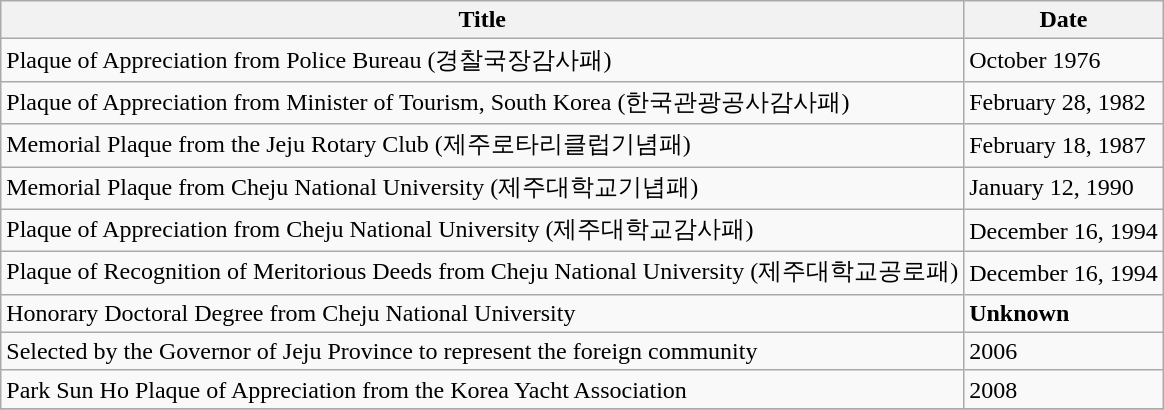<table class="wikitable sortable" border="1">
<tr>
<th class="unsortable">Title</th>
<th>Date</th>
</tr>
<tr>
<td>Plaque of Appreciation from Police Bureau (경찰국장감사패)</td>
<td>October 1976</td>
</tr>
<tr>
<td>Plaque of Appreciation from Minister of Tourism, South Korea (한국관광공사감사패)</td>
<td>February 28, 1982</td>
</tr>
<tr>
<td>Memorial Plaque from the Jeju Rotary Club (제주로타리클럽기념패)</td>
<td>February 18, 1987</td>
</tr>
<tr>
<td>Memorial Plaque from Cheju National University (제주대학교기녑패)</td>
<td>January 12, 1990</td>
</tr>
<tr>
<td>Plaque of Appreciation from Cheju National University (제주대학교감사패)</td>
<td>December 16, 1994</td>
</tr>
<tr>
<td>Plaque of Recognition of Meritorious Deeds from Cheju National University (제주대학교공로패)</td>
<td>December 16, 1994</td>
</tr>
<tr>
<td>Honorary Doctoral Degree from Cheju National University</td>
<td><strong>Unknown</strong></td>
</tr>
<tr>
<td>Selected by the Governor of Jeju Province to represent the foreign community</td>
<td>2006</td>
</tr>
<tr>
<td>Park Sun Ho Plaque of Appreciation from the Korea Yacht Association</td>
<td>2008</td>
</tr>
<tr>
</tr>
</table>
